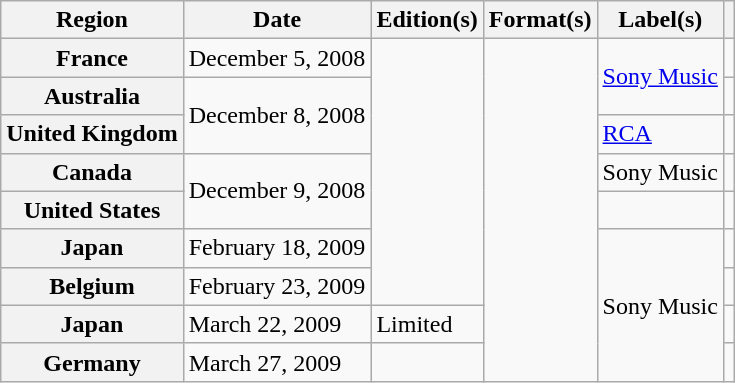<table class="wikitable sortable plainrowheaders">
<tr>
<th scope="col">Region</th>
<th scope="col">Date</th>
<th scope="col">Edition(s)</th>
<th scope="col">Format(s)</th>
<th scope="col">Label(s)</th>
<th scope="col"></th>
</tr>
<tr>
<th scope="row">France</th>
<td>December 5, 2008</td>
<td rowspan="7"></td>
<td rowspan="9"></td>
<td rowspan="2"><a href='#'>Sony Music</a></td>
<td style="text-align:center;"></td>
</tr>
<tr>
<th scope="row">Australia</th>
<td rowspan="2">December 8, 2008</td>
<td style="text-align:center;"></td>
</tr>
<tr>
<th scope="row">United Kingdom</th>
<td><a href='#'>RCA</a></td>
<td style="text-align:center;"></td>
</tr>
<tr>
<th scope="row">Canada</th>
<td rowspan="2">December 9, 2008</td>
<td>Sony Music</td>
<td style="text-align:center;"></td>
</tr>
<tr>
<th scope="row">United States</th>
<td></td>
<td style="text-align:center;"></td>
</tr>
<tr>
<th scope="row">Japan</th>
<td>February 18, 2009</td>
<td rowspan="4">Sony Music</td>
<td style="text-align:center;"></td>
</tr>
<tr>
<th scope="row">Belgium</th>
<td>February 23, 2009</td>
<td style="text-align:center;"></td>
</tr>
<tr>
<th scope="row">Japan</th>
<td>March 22, 2009</td>
<td>Limited</td>
<td style="text-align:center;"></td>
</tr>
<tr>
<th scope="row">Germany</th>
<td>March 27, 2009</td>
<td></td>
<td style="text-align:center;"></td>
</tr>
</table>
